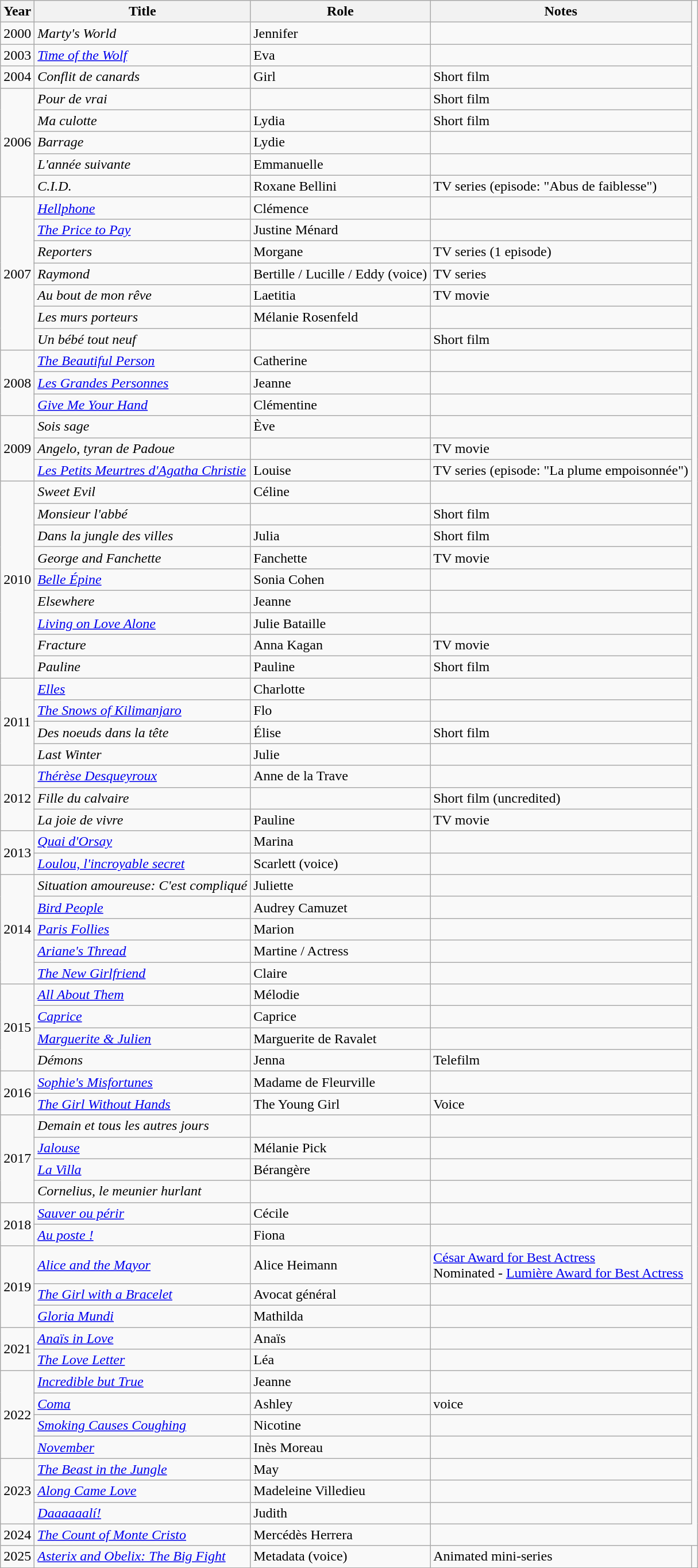<table class="wikitable sortable">
<tr>
<th>Year</th>
<th>Title</th>
<th>Role</th>
<th class="unsortable">Notes</th>
</tr>
<tr>
<td>2000</td>
<td><em>Marty's World</em></td>
<td>Jennifer</td>
<td></td>
</tr>
<tr>
<td>2003</td>
<td><em><a href='#'>Time of the Wolf</a></em></td>
<td>Eva</td>
<td></td>
</tr>
<tr>
<td>2004</td>
<td><em>Conflit de canards</em></td>
<td>Girl</td>
<td>Short film</td>
</tr>
<tr>
<td rowspan="5">2006</td>
<td><em>Pour de vrai</em></td>
<td></td>
<td>Short film</td>
</tr>
<tr>
<td><em>Ma culotte</em></td>
<td>Lydia</td>
<td>Short film</td>
</tr>
<tr>
<td><em>Barrage</em></td>
<td>Lydie</td>
<td></td>
</tr>
<tr>
<td><em>L'année suivante</em></td>
<td>Emmanuelle</td>
<td></td>
</tr>
<tr>
<td><em>C.I.D.</em></td>
<td>Roxane Bellini</td>
<td>TV series (episode: "Abus de faiblesse")</td>
</tr>
<tr>
<td rowspan="7">2007</td>
<td><em><a href='#'>Hellphone</a></em></td>
<td>Clémence</td>
<td></td>
</tr>
<tr>
<td><em><a href='#'>The Price to Pay</a></em></td>
<td>Justine Ménard</td>
<td></td>
</tr>
<tr>
<td><em>Reporters</em></td>
<td>Morgane</td>
<td>TV series (1 episode)</td>
</tr>
<tr>
<td><em>Raymond</em></td>
<td>Bertille / Lucille / Eddy (voice)</td>
<td>TV series</td>
</tr>
<tr>
<td><em>Au bout de mon rêve</em></td>
<td>Laetitia</td>
<td>TV movie</td>
</tr>
<tr>
<td><em>Les murs porteurs</em></td>
<td>Mélanie Rosenfeld</td>
<td></td>
</tr>
<tr>
<td><em>Un bébé tout neuf</em></td>
<td></td>
<td>Short film</td>
</tr>
<tr>
<td rowspan="3">2008</td>
<td><em><a href='#'>The Beautiful Person</a></em></td>
<td>Catherine</td>
<td></td>
</tr>
<tr>
<td><em><a href='#'>Les Grandes Personnes</a></em></td>
<td>Jeanne</td>
<td></td>
</tr>
<tr>
<td><em><a href='#'>Give Me Your Hand</a></em></td>
<td>Clémentine</td>
<td></td>
</tr>
<tr>
<td rowspan="3">2009</td>
<td><em>Sois sage</em></td>
<td>Ève</td>
<td></td>
</tr>
<tr>
<td><em>Angelo, tyran de Padoue</em></td>
<td></td>
<td>TV movie</td>
</tr>
<tr>
<td><em><a href='#'>Les Petits Meurtres d'Agatha Christie</a></em></td>
<td>Louise</td>
<td>TV series (episode: "La plume empoisonnée")</td>
</tr>
<tr>
<td rowspan="9">2010</td>
<td><em>Sweet Evil</em></td>
<td>Céline</td>
<td></td>
</tr>
<tr>
<td><em>Monsieur l'abbé</em></td>
<td></td>
<td>Short film</td>
</tr>
<tr>
<td><em>Dans la jungle des villes</em></td>
<td>Julia</td>
<td>Short film</td>
</tr>
<tr>
<td><em>George and Fanchette</em></td>
<td>Fanchette</td>
<td>TV movie</td>
</tr>
<tr>
<td><em><a href='#'>Belle Épine</a></em></td>
<td>Sonia Cohen</td>
<td></td>
</tr>
<tr>
<td><em>Elsewhere</em></td>
<td>Jeanne</td>
<td></td>
</tr>
<tr>
<td><em><a href='#'>Living on Love Alone</a></em></td>
<td>Julie Bataille</td>
<td></td>
</tr>
<tr>
<td><em>Fracture</em></td>
<td>Anna Kagan</td>
<td>TV movie</td>
</tr>
<tr>
<td><em>Pauline</em></td>
<td>Pauline</td>
<td>Short film</td>
</tr>
<tr>
<td rowspan="4">2011</td>
<td><em><a href='#'>Elles</a></em></td>
<td>Charlotte</td>
<td></td>
</tr>
<tr>
<td><em><a href='#'>The Snows of Kilimanjaro</a></em></td>
<td>Flo</td>
<td></td>
</tr>
<tr>
<td><em>Des noeuds dans la tête</em></td>
<td>Élise</td>
<td>Short film</td>
</tr>
<tr>
<td><em>Last Winter</em></td>
<td>Julie</td>
<td></td>
</tr>
<tr>
<td rowspan="3">2012</td>
<td><em><a href='#'>Thérèse Desqueyroux</a></em></td>
<td>Anne de la Trave</td>
<td></td>
</tr>
<tr>
<td><em>Fille du calvaire</em></td>
<td></td>
<td>Short film (uncredited)</td>
</tr>
<tr>
<td><em>La joie de vivre</em></td>
<td>Pauline</td>
<td>TV movie</td>
</tr>
<tr>
<td rowspan="2">2013</td>
<td><em><a href='#'>Quai d'Orsay</a></em></td>
<td>Marina</td>
<td></td>
</tr>
<tr>
<td><em><a href='#'>Loulou, l'incroyable secret</a></em></td>
<td>Scarlett (voice)</td>
<td></td>
</tr>
<tr>
<td rowspan="5">2014</td>
<td><em>Situation amoureuse: C'est compliqué</em></td>
<td>Juliette</td>
<td></td>
</tr>
<tr>
<td><em><a href='#'>Bird People</a></em></td>
<td>Audrey Camuzet</td>
<td></td>
</tr>
<tr>
<td><em><a href='#'>Paris Follies</a></em></td>
<td>Marion</td>
<td></td>
</tr>
<tr>
<td><em><a href='#'>Ariane's Thread</a></em></td>
<td>Martine / Actress</td>
<td></td>
</tr>
<tr>
<td><em><a href='#'>The New Girlfriend</a></em></td>
<td>Claire</td>
<td></td>
</tr>
<tr>
<td rowspan="4">2015</td>
<td><em><a href='#'>All About Them</a></em></td>
<td>Mélodie</td>
<td></td>
</tr>
<tr>
<td><em><a href='#'>Caprice</a></em></td>
<td>Caprice</td>
<td></td>
</tr>
<tr>
<td><em><a href='#'>Marguerite & Julien</a></em></td>
<td>Marguerite de Ravalet</td>
<td></td>
</tr>
<tr>
<td><em>Démons</em></td>
<td>Jenna</td>
<td>Telefilm</td>
</tr>
<tr>
<td rowspan="2">2016</td>
<td><em><a href='#'>Sophie's Misfortunes</a></em></td>
<td>Madame de Fleurville</td>
<td></td>
</tr>
<tr>
<td><em><a href='#'>The Girl Without Hands</a></em></td>
<td>The Young Girl</td>
<td>Voice</td>
</tr>
<tr>
<td rowspan="4">2017</td>
<td><em>Demain et tous les autres jours</em></td>
<td></td>
<td></td>
</tr>
<tr>
<td><em><a href='#'>Jalouse</a></em></td>
<td>Mélanie Pick</td>
<td></td>
</tr>
<tr>
<td><em><a href='#'>La Villa</a></em></td>
<td>Bérangère</td>
<td></td>
</tr>
<tr>
<td><em>Cornelius, le meunier hurlant</em></td>
<td></td>
<td></td>
</tr>
<tr>
<td rowspan="2">2018</td>
<td><em><a href='#'>Sauver ou périr</a></em></td>
<td>Cécile</td>
<td></td>
</tr>
<tr>
<td><em><a href='#'>Au poste !</a></em></td>
<td>Fiona</td>
<td></td>
</tr>
<tr>
<td rowspan="3">2019</td>
<td><em><a href='#'>Alice and the Mayor</a></em></td>
<td>Alice Heimann</td>
<td><a href='#'>César Award for Best Actress</a><br>Nominated - <a href='#'>Lumière Award for Best Actress</a></td>
</tr>
<tr>
<td><em><a href='#'>The Girl with a Bracelet</a></em></td>
<td>Avocat général</td>
<td></td>
</tr>
<tr>
<td><em><a href='#'>Gloria Mundi</a></em></td>
<td>Mathilda</td>
<td></td>
</tr>
<tr>
<td rowspan="2">2021</td>
<td><em><a href='#'>Anaïs in Love</a></em></td>
<td>Anaïs</td>
<td></td>
</tr>
<tr>
<td><em><a href='#'>The Love Letter</a></em></td>
<td>Léa</td>
<td></td>
</tr>
<tr>
<td rowspan="4">2022</td>
<td><em><a href='#'>Incredible but True</a></em></td>
<td>Jeanne</td>
<td></td>
</tr>
<tr>
<td><em><a href='#'>Coma</a></em></td>
<td>Ashley</td>
<td>voice</td>
</tr>
<tr>
<td><em><a href='#'>Smoking Causes Coughing</a></em></td>
<td>Nicotine</td>
<td></td>
</tr>
<tr>
<td><em><a href='#'>November</a></em></td>
<td>Inès Moreau</td>
<td></td>
</tr>
<tr>
<td rowspan="3">2023</td>
<td><em><a href='#'>The Beast in the Jungle</a></em></td>
<td>May</td>
<td></td>
</tr>
<tr>
<td><em><a href='#'>Along Came Love</a></em></td>
<td>Madeleine Villedieu</td>
<td></td>
</tr>
<tr>
<td><em><a href='#'>Daaaaaalí!</a></em></td>
<td>Judith</td>
<td></td>
</tr>
<tr>
<td rowspan="1">2024</td>
<td><em><a href='#'>The Count of Monte Cristo</a></em></td>
<td>Mercédès Herrera</td>
</tr>
<tr>
<td rowspan="1">2025</td>
<td><em><a href='#'>Asterix and Obelix: The Big Fight</a></em></td>
<td>Metadata  (voice)</td>
<td>Animated mini-series</td>
<td></td>
</tr>
</table>
